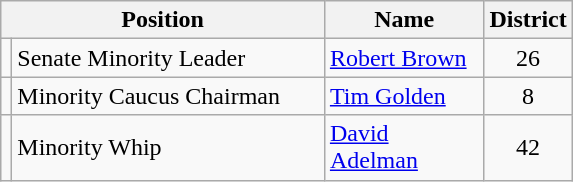<table class="wikitable">
<tr>
<th colspan=2 align=center>Position</th>
<th width="099" align=center>Name</th>
<th align=center>District</th>
</tr>
<tr>
<td></td>
<td width="201">Senate Minority Leader</td>
<td><a href='#'>Robert Brown</a></td>
<td align=center>26</td>
</tr>
<tr>
<td></td>
<td>Minority Caucus Chairman</td>
<td><a href='#'>Tim Golden</a></td>
<td align=center>8</td>
</tr>
<tr>
<td></td>
<td>Minority Whip</td>
<td><a href='#'>David Adelman</a></td>
<td align=center>42</td>
</tr>
</table>
